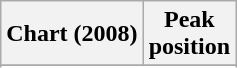<table class="wikitable sortable plainrowheaders">
<tr>
<th scope="col">Chart (2008)</th>
<th scope="col">Peak<br>position</th>
</tr>
<tr>
</tr>
<tr>
</tr>
<tr>
</tr>
<tr>
</tr>
</table>
